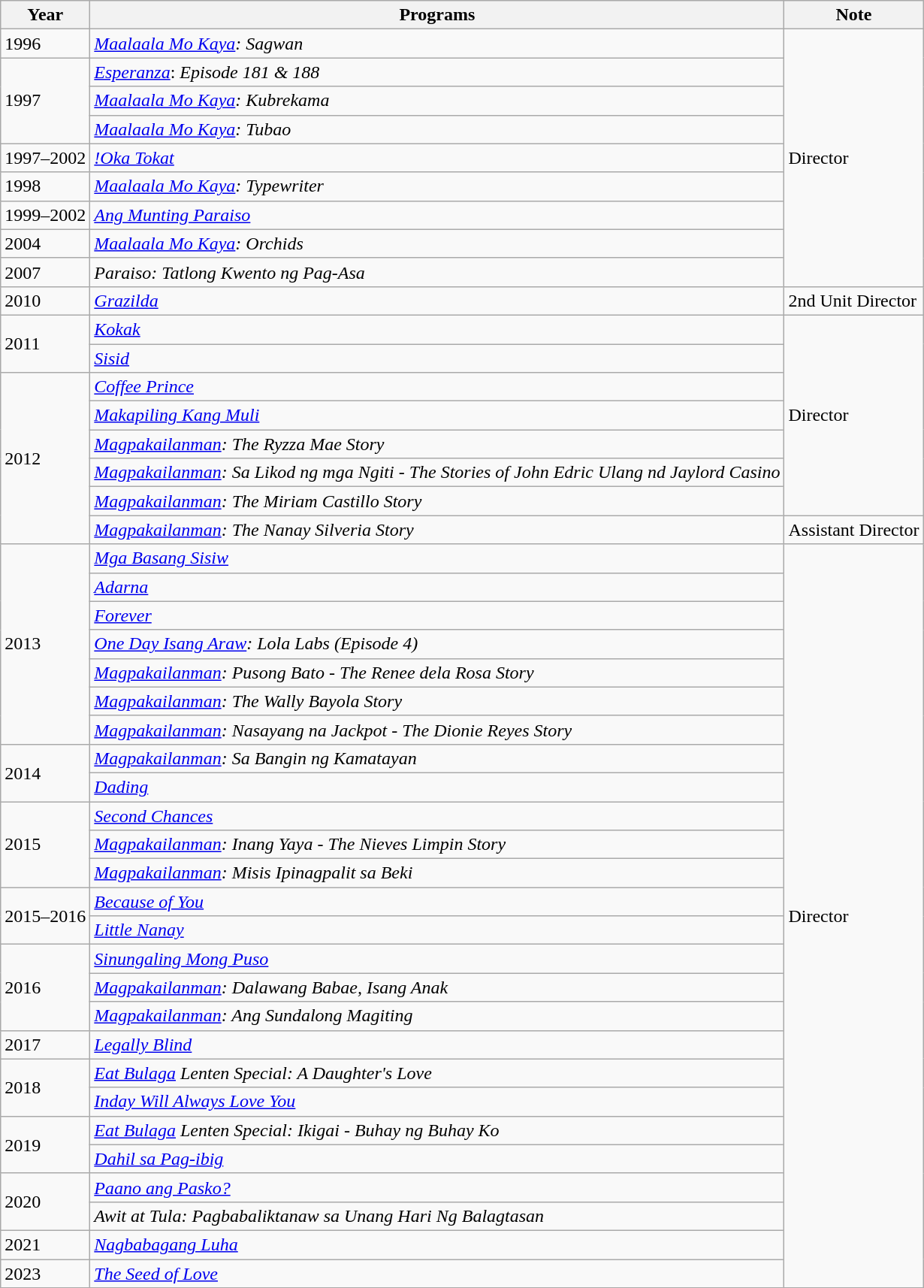<table class="wikitable">
<tr>
<th>Year</th>
<th>Programs</th>
<th>Note</th>
</tr>
<tr>
<td>1996</td>
<td><em><a href='#'>Maalaala Mo Kaya</a>: Sagwan</em></td>
<td rowspan="9">Director</td>
</tr>
<tr>
<td rowspan="3">1997</td>
<td><a href='#'><em>Esperanza</em></a>: <em>Episode 181 & 188</em></td>
</tr>
<tr>
<td><em><a href='#'>Maalaala Mo Kaya</a>: Kubrekama</em></td>
</tr>
<tr>
<td><em><a href='#'>Maalaala Mo Kaya</a>: Tubao</em></td>
</tr>
<tr>
<td>1997–2002</td>
<td><em><a href='#'>!Oka Tokat</a></em></td>
</tr>
<tr>
<td>1998</td>
<td><em><a href='#'>Maalaala Mo Kaya</a>: Typewriter</em></td>
</tr>
<tr>
<td>1999–2002</td>
<td><em><a href='#'>Ang Munting Paraiso</a></em></td>
</tr>
<tr>
<td>2004</td>
<td><em><a href='#'>Maalaala Mo Kaya</a>: Orchids</em></td>
</tr>
<tr>
<td>2007</td>
<td><em>Paraiso: Tatlong Kwento ng Pag-Asa</em></td>
</tr>
<tr>
<td>2010</td>
<td><em><a href='#'>Grazilda</a></em></td>
<td>2nd Unit Director</td>
</tr>
<tr>
<td rowspan="2">2011</td>
<td><em><a href='#'>Kokak</a></em></td>
<td rowspan="7">Director</td>
</tr>
<tr>
<td><em><a href='#'>Sisid</a></em></td>
</tr>
<tr>
<td rowspan="6">2012</td>
<td><em><a href='#'>Coffee Prince</a></em></td>
</tr>
<tr>
<td><em><a href='#'>Makapiling Kang Muli</a></em></td>
</tr>
<tr>
<td><em><a href='#'>Magpakailanman</a>: The Ryzza Mae Story</em></td>
</tr>
<tr>
<td><em><a href='#'>Magpakailanman</a>: Sa Likod ng mga Ngiti - The Stories of John Edric Ulang nd Jaylord Casino</em></td>
</tr>
<tr>
<td><em><a href='#'>Magpakailanman</a>: The Miriam Castillo Story</em></td>
</tr>
<tr>
<td><em><a href='#'>Magpakailanman</a>: The Nanay Silveria Story</em></td>
<td>Assistant Director</td>
</tr>
<tr>
<td rowspan="7">2013</td>
<td><em><a href='#'>Mga Basang Sisiw</a></em></td>
<td rowspan="26">Director</td>
</tr>
<tr>
<td><em><a href='#'>Adarna</a></em></td>
</tr>
<tr>
<td><em><a href='#'>Forever</a></em></td>
</tr>
<tr>
<td><em><a href='#'>One Day Isang Araw</a>: Lola Labs (Episode 4)</em></td>
</tr>
<tr>
<td><em><a href='#'>Magpakailanman</a>: Pusong Bato - The Renee dela Rosa Story</em></td>
</tr>
<tr>
<td><em><a href='#'>Magpakailanman</a>: The Wally Bayola Story</em></td>
</tr>
<tr>
<td><em><a href='#'>Magpakailanman</a>: Nasayang na Jackpot - The Dionie Reyes Story</em></td>
</tr>
<tr>
<td rowspan="2">2014</td>
<td><em><a href='#'>Magpakailanman</a>: Sa Bangin ng Kamatayan</em></td>
</tr>
<tr>
<td><em><a href='#'>Dading</a></em></td>
</tr>
<tr>
<td rowspan="3">2015</td>
<td><em><a href='#'>Second Chances</a></em></td>
</tr>
<tr>
<td><em><a href='#'>Magpakailanman</a>: Inang Yaya - The Nieves Limpin Story</em></td>
</tr>
<tr>
<td><em><a href='#'>Magpakailanman</a>: Misis Ipinagpalit sa Beki</em></td>
</tr>
<tr>
<td rowspan="2">2015–2016</td>
<td><em><a href='#'>Because of You</a></em></td>
</tr>
<tr>
<td><em><a href='#'>Little Nanay</a></em></td>
</tr>
<tr>
<td rowspan="3">2016</td>
<td><em><a href='#'>Sinungaling Mong Puso</a></em></td>
</tr>
<tr>
<td><em><a href='#'>Magpakailanman</a>: Dalawang Babae, Isang Anak</em></td>
</tr>
<tr>
<td><em><a href='#'>Magpakailanman</a>: Ang Sundalong Magiting</em></td>
</tr>
<tr>
<td>2017</td>
<td><em><a href='#'>Legally Blind</a></em></td>
</tr>
<tr>
<td rowspan="2">2018</td>
<td><em><a href='#'>Eat Bulaga</a> Lenten Special: A Daughter's Love</em></td>
</tr>
<tr>
<td><em><a href='#'>Inday Will Always Love You</a></em></td>
</tr>
<tr>
<td rowspan="2">2019</td>
<td><em><a href='#'>Eat Bulaga</a> Lenten Special: Ikigai - Buhay ng Buhay Ko</em></td>
</tr>
<tr>
<td><em><a href='#'>Dahil sa Pag-ibig</a></em></td>
</tr>
<tr>
<td rowspan="2">2020</td>
<td><em><a href='#'>Paano ang Pasko?</a></em></td>
</tr>
<tr>
<td><em>Awit at Tula: Pagbabaliktanaw sa Unang Hari Ng Balagtasan</em></td>
</tr>
<tr>
<td>2021</td>
<td><em><a href='#'>Nagbabagang Luha</a></em></td>
</tr>
<tr>
<td>2023</td>
<td><em><a href='#'>The Seed of Love</a></em></td>
</tr>
</table>
